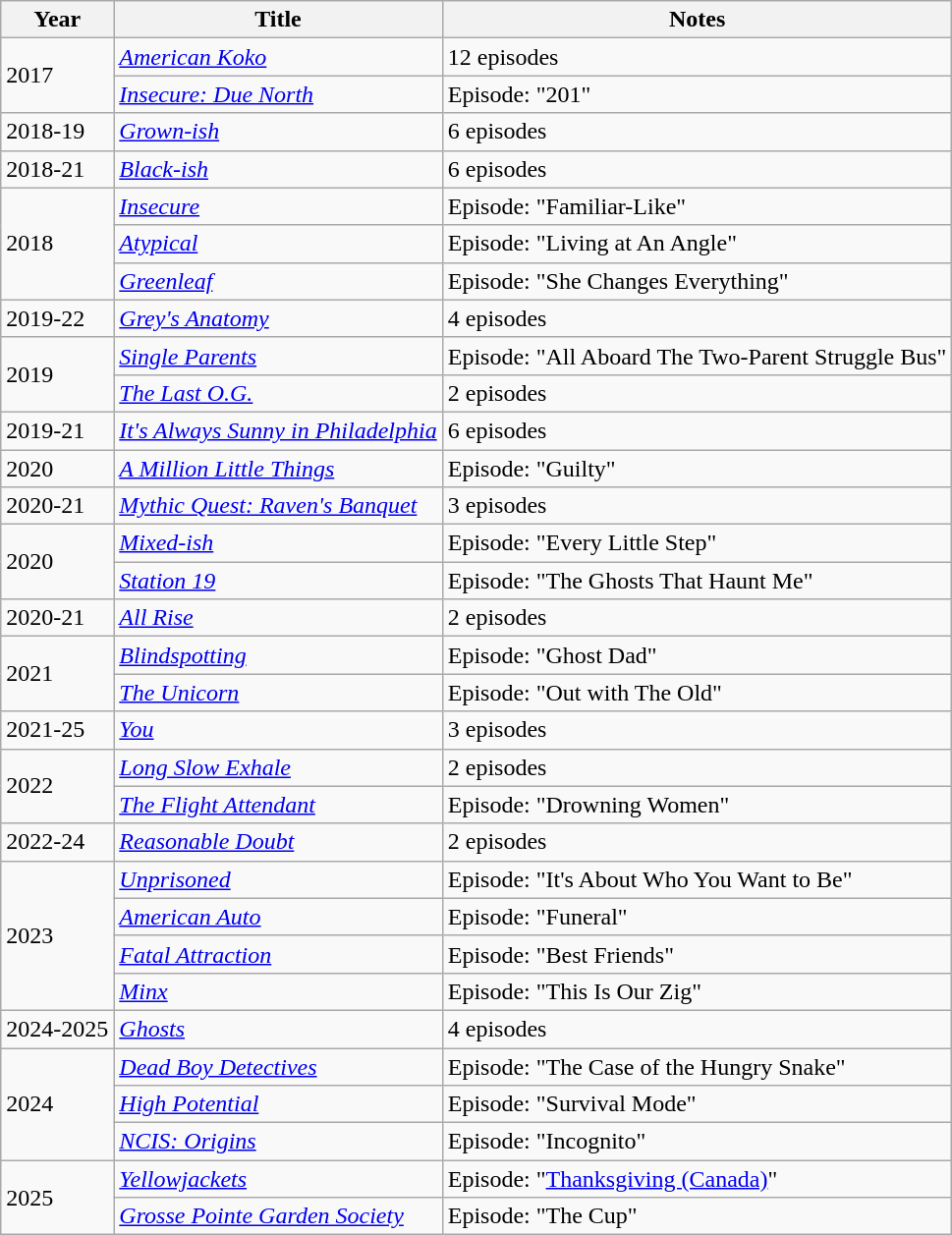<table class="wikitable">
<tr>
<th>Year</th>
<th>Title</th>
<th>Notes</th>
</tr>
<tr>
<td rowspan="2">2017</td>
<td><em><a href='#'>American Koko</a></em></td>
<td>12 episodes</td>
</tr>
<tr>
<td><em><a href='#'>Insecure: Due North</a></em></td>
<td>Episode: "201"</td>
</tr>
<tr>
<td>2018-19</td>
<td><em><a href='#'>Grown-ish</a></em></td>
<td>6 episodes</td>
</tr>
<tr>
<td>2018-21</td>
<td><em><a href='#'>Black-ish</a></em></td>
<td>6 episodes</td>
</tr>
<tr>
<td rowspan="3">2018</td>
<td><em><a href='#'>Insecure</a></em></td>
<td>Episode: "Familiar-Like"</td>
</tr>
<tr>
<td><em><a href='#'>Atypical</a></em></td>
<td>Episode: "Living at An Angle"</td>
</tr>
<tr>
<td><em><a href='#'>Greenleaf</a></em></td>
<td>Episode: "She Changes Everything"</td>
</tr>
<tr>
<td>2019-22</td>
<td><em><a href='#'>Grey's Anatomy</a></em></td>
<td>4 episodes</td>
</tr>
<tr>
<td rowspan="2">2019</td>
<td><em><a href='#'>Single Parents</a></em></td>
<td>Episode: "All Aboard The Two-Parent Struggle Bus"</td>
</tr>
<tr>
<td><em><a href='#'>The Last O.G.</a></em></td>
<td>2 episodes</td>
</tr>
<tr>
<td>2019-21</td>
<td><em><a href='#'>It's Always Sunny in Philadelphia</a></em></td>
<td>6 episodes</td>
</tr>
<tr>
<td>2020</td>
<td><em><a href='#'>A Million Little Things</a></em></td>
<td>Episode: "Guilty"</td>
</tr>
<tr>
<td>2020-21</td>
<td><em><a href='#'>Mythic Quest: Raven's Banquet</a></em></td>
<td>3 episodes</td>
</tr>
<tr>
<td rowspan="2">2020</td>
<td><em><a href='#'>Mixed-ish</a></em></td>
<td>Episode: "Every Little Step"</td>
</tr>
<tr>
<td><em><a href='#'>Station 19</a></em></td>
<td>Episode: "The Ghosts That Haunt Me"</td>
</tr>
<tr>
<td>2020-21</td>
<td><em><a href='#'>All Rise</a></em></td>
<td>2 episodes</td>
</tr>
<tr>
<td rowspan="2">2021</td>
<td><em><a href='#'>Blindspotting</a></em></td>
<td>Episode: "Ghost Dad"</td>
</tr>
<tr>
<td><em><a href='#'>The Unicorn</a></em></td>
<td>Episode: "Out with The Old"</td>
</tr>
<tr>
<td>2021-25</td>
<td><em><a href='#'>You</a></em></td>
<td>3 episodes</td>
</tr>
<tr>
<td rowspan="2">2022</td>
<td><em><a href='#'>Long Slow Exhale</a></em></td>
<td>2 episodes</td>
</tr>
<tr>
<td><em><a href='#'>The Flight Attendant</a></em></td>
<td>Episode: "Drowning Women"</td>
</tr>
<tr>
<td>2022-24</td>
<td><em><a href='#'>Reasonable Doubt</a></em></td>
<td>2 episodes</td>
</tr>
<tr>
<td rowspan="4">2023</td>
<td><em><a href='#'>Unprisoned</a></em></td>
<td>Episode: "It's About Who You Want to Be"</td>
</tr>
<tr>
<td><em><a href='#'>American Auto</a></em></td>
<td>Episode: "Funeral"</td>
</tr>
<tr>
<td><em><a href='#'>Fatal Attraction</a></em></td>
<td>Episode: "Best Friends"</td>
</tr>
<tr>
<td><em><a href='#'>Minx</a></em></td>
<td>Episode: "This Is Our Zig"</td>
</tr>
<tr>
<td>2024-2025</td>
<td><em><a href='#'>Ghosts</a></em></td>
<td>4 episodes</td>
</tr>
<tr>
<td rowspan=3>2024</td>
<td><em><a href='#'>Dead Boy Detectives</a></em></td>
<td>Episode: "The Case of the Hungry Snake"</td>
</tr>
<tr>
<td><em><a href='#'>High Potential</a></em></td>
<td>Episode: "Survival Mode"</td>
</tr>
<tr>
<td><em><a href='#'>NCIS: Origins</a></em></td>
<td>Episode: "Incognito"</td>
</tr>
<tr>
<td rowspan=3>2025</td>
<td><em><a href='#'>Yellowjackets</a></em></td>
<td>Episode: "<a href='#'>Thanksgiving (Canada)</a>"</td>
</tr>
<tr>
<td><em><a href='#'>Grosse Pointe Garden Society</a></em></td>
<td>Episode: "The Cup"</td>
</tr>
</table>
